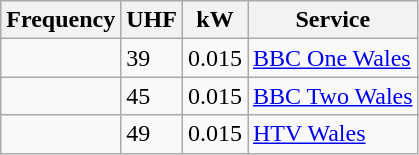<table class="wikitable sortable">
<tr>
<th>Frequency</th>
<th>UHF</th>
<th>kW</th>
<th>Service</th>
</tr>
<tr>
<td></td>
<td>39</td>
<td>0.015</td>
<td><a href='#'>BBC One Wales</a></td>
</tr>
<tr>
<td></td>
<td>45</td>
<td>0.015</td>
<td><a href='#'>BBC Two Wales</a></td>
</tr>
<tr>
<td></td>
<td>49</td>
<td>0.015</td>
<td><a href='#'>HTV Wales</a></td>
</tr>
</table>
